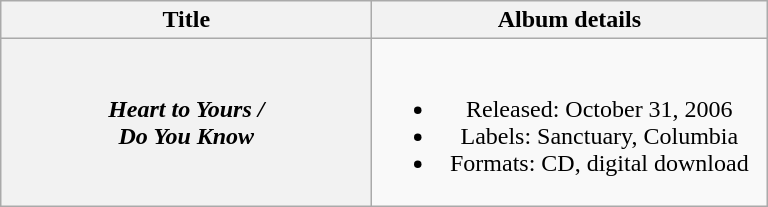<table class="wikitable plainrowheaders" style="text-align:center;" border="1">
<tr>
<th scope="col" style="width:15em;">Title</th>
<th scope="col" style="width:16em;">Album details</th>
</tr>
<tr>
<th scope="row"><em>Heart to Yours /<br>Do You Know</em></th>
<td><br><ul><li>Released: October 31, 2006</li><li>Labels: Sanctuary, Columbia</li><li>Formats: CD, digital download</li></ul></td>
</tr>
</table>
